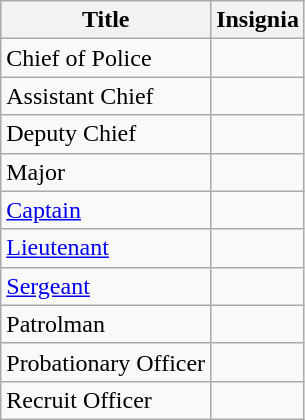<table class="wikitable">
<tr>
<th>Title</th>
<th>Insignia</th>
</tr>
<tr>
<td>Chief of Police</td>
<td></td>
</tr>
<tr>
<td>Assistant Chief</td>
<td></td>
</tr>
<tr>
<td>Deputy Chief</td>
<td></td>
</tr>
<tr>
<td>Major</td>
<td></td>
</tr>
<tr>
<td><a href='#'>Captain</a></td>
<td></td>
</tr>
<tr>
<td><a href='#'>Lieutenant</a></td>
<td></td>
</tr>
<tr>
<td><a href='#'>Sergeant</a></td>
<td></td>
</tr>
<tr>
<td>Patrolman</td>
<td></td>
</tr>
<tr>
<td>Probationary Officer</td>
<td></td>
</tr>
<tr>
<td>Recruit Officer</td>
<td></td>
</tr>
</table>
